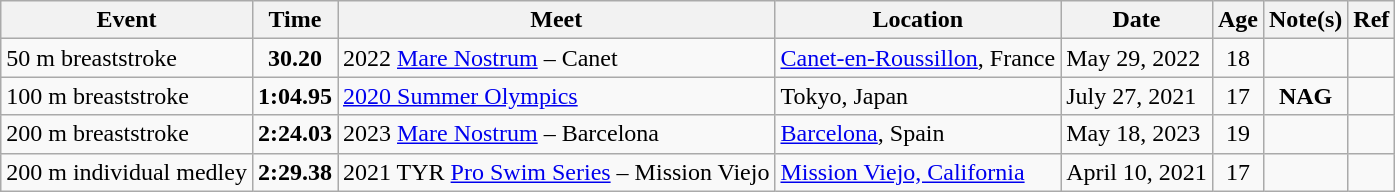<table class="wikitable">
<tr>
<th>Event</th>
<th>Time</th>
<th>Meet</th>
<th>Location</th>
<th>Date</th>
<th>Age</th>
<th>Note(s)</th>
<th>Ref</th>
</tr>
<tr>
<td>50 m breaststroke</td>
<td style="text-align:center;"><strong>30.20</strong></td>
<td>2022 <a href='#'>Mare Nostrum</a> – Canet</td>
<td><a href='#'>Canet-en-Roussillon</a>, France</td>
<td>May 29, 2022</td>
<td style="text-align:center;">18</td>
<td style="text-align:center;"></td>
<td></td>
</tr>
<tr>
<td>100 m breaststroke</td>
<td style="text-align:center;"><strong>1:04.95</strong></td>
<td><a href='#'>2020 Summer Olympics</a></td>
<td>Tokyo, Japan</td>
<td>July 27, 2021</td>
<td style="text-align:center;">17</td>
<td style="text-align:center;"><strong>NAG</strong></td>
<td></td>
</tr>
<tr>
<td>200 m breaststroke</td>
<td style="text-align:center;"><strong>2:24.03</strong></td>
<td>2023 <a href='#'>Mare Nostrum</a> – Barcelona</td>
<td><a href='#'>Barcelona</a>, Spain</td>
<td>May 18, 2023</td>
<td style="text-align:center;">19</td>
<td></td>
<td></td>
</tr>
<tr>
<td>200 m individual medley</td>
<td style="text-align:center;"><strong>2:29.38</strong></td>
<td>2021 TYR <a href='#'>Pro Swim Series</a> – Mission Viejo</td>
<td><a href='#'>Mission Viejo, California</a></td>
<td>April 10, 2021</td>
<td style="text-align:center;">17</td>
<td></td>
<td></td>
</tr>
</table>
